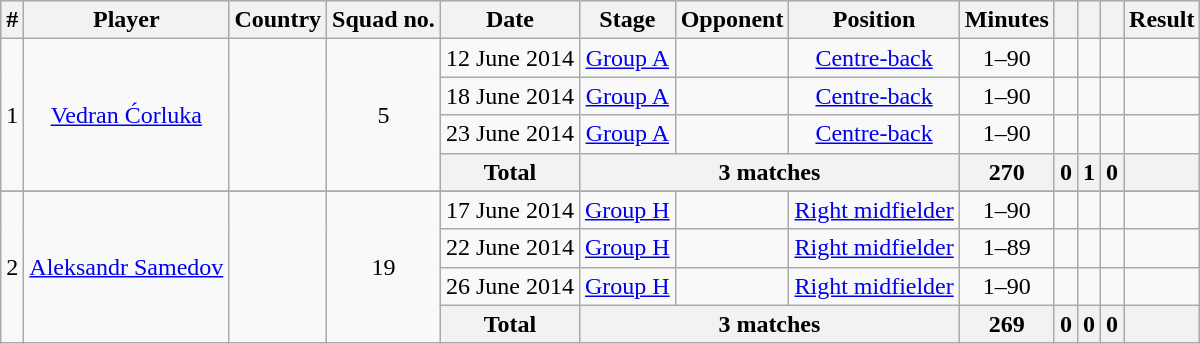<table class="wikitable">
<tr style="background:#ccc; text-align:center;">
<th>#</th>
<th>Player</th>
<th>Country</th>
<th>Squad no.</th>
<th>Date</th>
<th>Stage</th>
<th>Opponent</th>
<th>Position</th>
<th>Minutes</th>
<th></th>
<th></th>
<th></th>
<th>Result</th>
</tr>
<tr style="text-align:center;">
<td rowspan=4 style="vertical-align:center;">1</td>
<td rowspan=4 style="vertical-align:center;"><a href='#'>Vedran Ćorluka</a></td>
<td rowspan=4 style="vertical-align:center;"></td>
<td rowspan=4 style="vertical-align:center;">5</td>
<td>12 June 2014</td>
<td><a href='#'>Group A</a></td>
<td></td>
<td><a href='#'>Centre-back</a></td>
<td>1–90</td>
<td></td>
<td></td>
<td></td>
<td></td>
</tr>
<tr style="text-align:center;">
<td>18 June 2014</td>
<td><a href='#'>Group A</a></td>
<td></td>
<td><a href='#'>Centre-back</a></td>
<td>1–90</td>
<td></td>
<td></td>
<td></td>
<td></td>
</tr>
<tr style="text-align:center;">
<td>23 June 2014</td>
<td><a href='#'>Group A</a></td>
<td></td>
<td><a href='#'>Centre-back</a></td>
<td>1–90</td>
<td></td>
<td></td>
<td></td>
<td></td>
</tr>
<tr>
<th>Total</th>
<th colspan=3>3 matches</th>
<th>270</th>
<th>0</th>
<th>1</th>
<th>0</th>
<th></th>
</tr>
<tr>
</tr>
<tr style="text-align:center;">
<td rowspan=4 style="vertical-align:center;">2</td>
<td rowspan=4 style="vertical-align:center;"><a href='#'>Aleksandr Samedov</a></td>
<td rowspan=4 style="vertical-align:center;"></td>
<td rowspan=4 style="vertical-align:center;">19</td>
<td>17 June 2014</td>
<td><a href='#'>Group H</a></td>
<td></td>
<td><a href='#'>Right midfielder</a></td>
<td>1–90</td>
<td></td>
<td></td>
<td></td>
<td></td>
</tr>
<tr style="text-align:center;">
<td>22 June 2014</td>
<td><a href='#'>Group H</a></td>
<td></td>
<td><a href='#'>Right midfielder</a></td>
<td>1–89</td>
<td></td>
<td></td>
<td></td>
<td></td>
</tr>
<tr style="text-align:center;">
<td>26 June 2014</td>
<td><a href='#'>Group H</a></td>
<td></td>
<td><a href='#'>Right midfielder</a></td>
<td>1–90</td>
<td></td>
<td></td>
<td></td>
<td></td>
</tr>
<tr>
<th>Total</th>
<th colspan=3>3 matches</th>
<th>269</th>
<th>0</th>
<th>0</th>
<th>0</th>
<th></th>
</tr>
</table>
